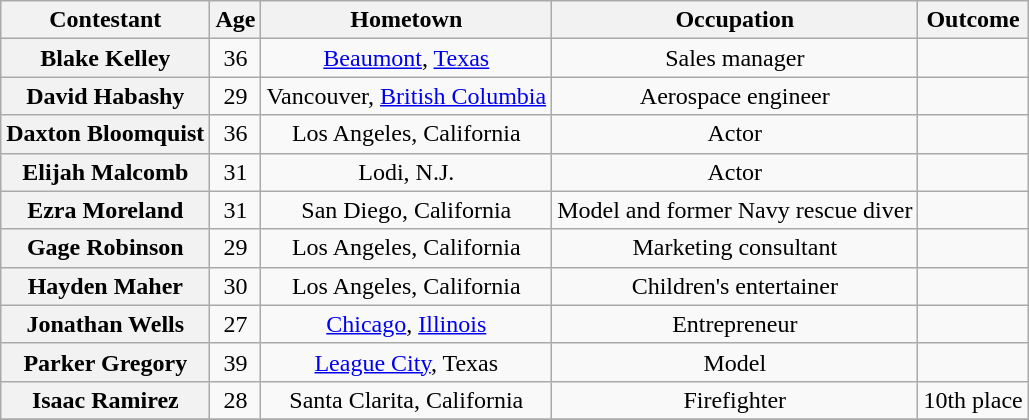<table class="wikitable sortable" style="text-align:center">
<tr>
<th scope="col">Contestant</th>
<th scope="col">Age</th>
<th scope="col">Hometown</th>
<th scope="col">Occupation</th>
<th scope="col">Outcome</th>
</tr>
<tr>
<th scope="row">Blake Kelley</th>
<td>36</td>
<td><a href='#'>Beaumont</a>, <a href='#'>Texas</a></td>
<td>Sales manager</td>
<td></td>
</tr>
<tr>
<th scope="row">David Habashy</th>
<td>29</td>
<td>Vancouver, <a href='#'>British Columbia</a></td>
<td>Aerospace engineer</td>
<td></td>
</tr>
<tr>
<th scope="row">Daxton Bloomquist</th>
<td>36</td>
<td>Los Angeles, California</td>
<td>Actor</td>
<td></td>
</tr>
<tr>
<th scope="row">Elijah Malcomb</th>
<td>31</td>
<td>Lodi, N.J.</td>
<td>Actor</td>
<td></td>
</tr>
<tr>
<th scope="row">Ezra Moreland</th>
<td>31</td>
<td>San Diego, California</td>
<td>Model and former Navy rescue diver</td>
<td></td>
</tr>
<tr>
<th scope="row">Gage Robinson</th>
<td>29</td>
<td>Los Angeles, California</td>
<td>Marketing consultant</td>
<td></td>
</tr>
<tr>
<th scope="row">Hayden Maher</th>
<td>30</td>
<td>Los Angeles, California</td>
<td>Children's entertainer</td>
<td></td>
</tr>
<tr>
<th scope="row">Jonathan Wells</th>
<td>27</td>
<td><a href='#'>Chicago</a>, <a href='#'>Illinois</a></td>
<td>Entrepreneur</td>
<td></td>
</tr>
<tr>
<th scope="row">Parker Gregory</th>
<td>39</td>
<td><a href='#'>League City</a>, Texas</td>
<td>Model</td>
<td></td>
</tr>
<tr>
<th scope="row">Isaac Ramirez</th>
<td>28</td>
<td>Santa Clarita, California</td>
<td>Firefighter</td>
<td>10th place</td>
</tr>
<tr>
</tr>
</table>
